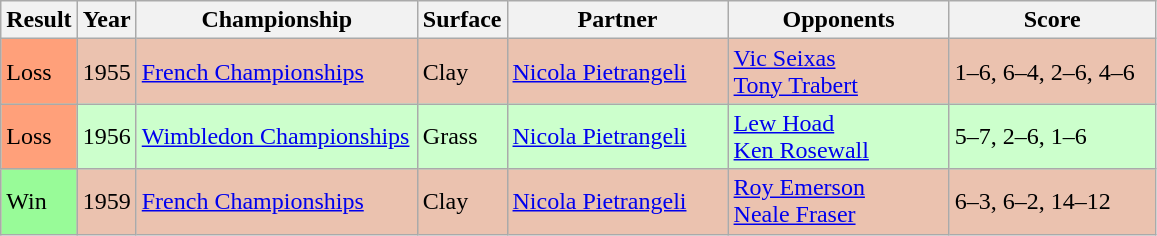<table class="sortable wikitable">
<tr>
<th style="width:40px">Result</th>
<th style="width:30px">Year</th>
<th style="width:180px">Championship</th>
<th style="width:50px">Surface</th>
<th style="width:140px">Partner</th>
<th style="width:140px">Opponents</th>
<th style="width:130px" class="unsortable">Score</th>
</tr>
<tr style="background:#ebc2af;">
<td style="background:#ffa07a;">Loss</td>
<td>1955</td>
<td><a href='#'>French Championships</a></td>
<td>Clay</td>
<td> <a href='#'>Nicola Pietrangeli</a></td>
<td> <a href='#'>Vic Seixas</a> <br>  <a href='#'>Tony Trabert</a></td>
<td>1–6, 6–4, 2–6, 4–6</td>
</tr>
<tr style="background:#cfc;">
<td style="background:#ffa07a;">Loss</td>
<td>1956</td>
<td><a href='#'>Wimbledon Championships</a></td>
<td>Grass</td>
<td> <a href='#'>Nicola Pietrangeli</a></td>
<td> <a href='#'>Lew Hoad</a> <br>  <a href='#'>Ken Rosewall</a></td>
<td>5–7, 2–6, 1–6</td>
</tr>
<tr style="background:#ebc2af;">
<td style="background:#98fb98;">Win</td>
<td>1959</td>
<td><a href='#'>French Championships</a></td>
<td>Clay</td>
<td> <a href='#'>Nicola Pietrangeli</a></td>
<td> <a href='#'>Roy Emerson</a> <br>  <a href='#'>Neale Fraser</a></td>
<td>6–3, 6–2, 14–12</td>
</tr>
</table>
